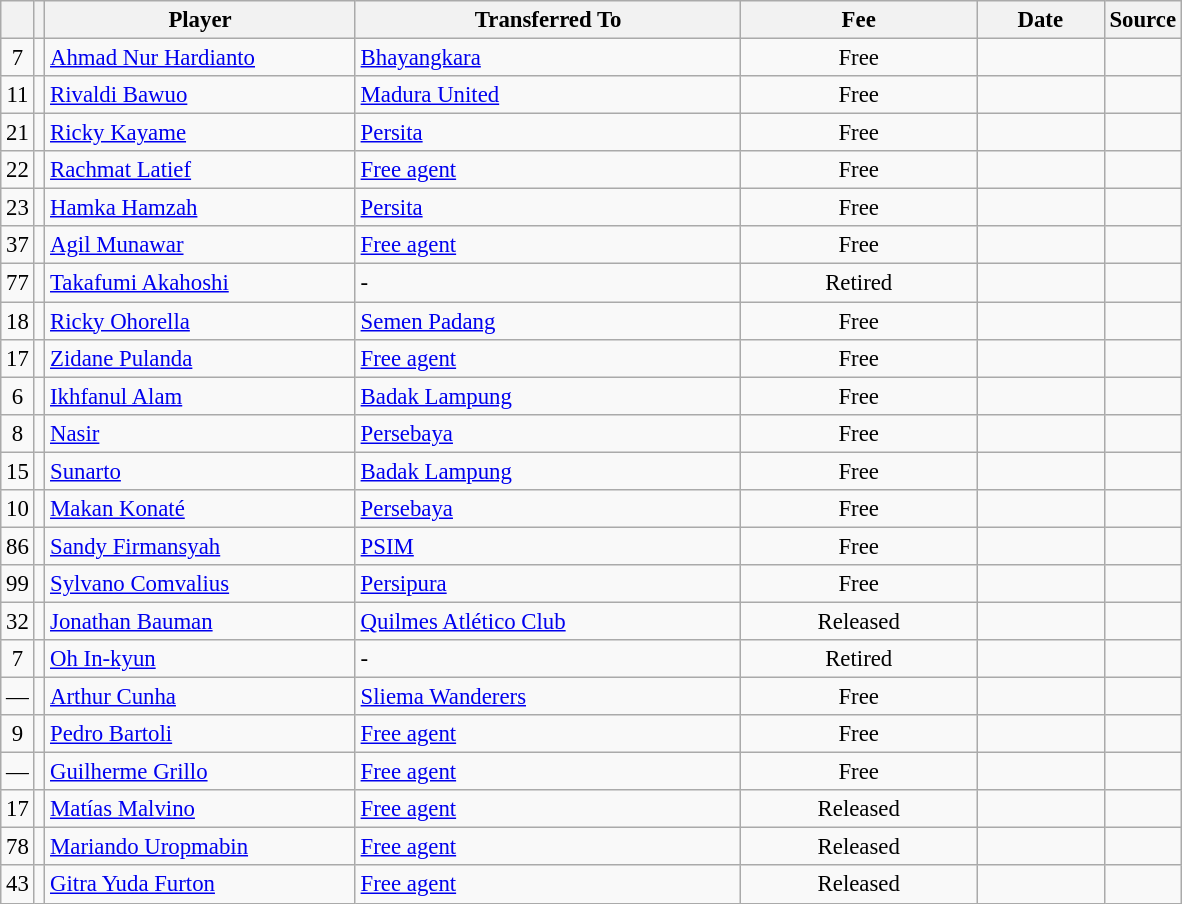<table class="wikitable plainrowheaders sortable" style="font-size:95%">
<tr>
<th></th>
<th></th>
<th scope="col" style="width:200px;"><strong>Player</strong></th>
<th scope="col" style="width:250px;"><strong>Transferred To</strong></th>
<th scope="col" style="width:150px;"><strong>Fee</strong></th>
<th scope="col" style="width:78px;"><strong>Date</strong></th>
<th><strong>Source</strong></th>
</tr>
<tr>
<td align=center>7</td>
<td align=center></td>
<td> <a href='#'>Ahmad Nur Hardianto</a></td>
<td> <a href='#'>Bhayangkara</a></td>
<td align=center>Free</td>
<td align=center></td>
<td align=center></td>
</tr>
<tr>
<td align=center>11</td>
<td align=center></td>
<td> <a href='#'>Rivaldi Bawuo</a></td>
<td> <a href='#'>Madura United</a></td>
<td align=center>Free</td>
<td align=center></td>
<td align=center></td>
</tr>
<tr>
<td align=center>21</td>
<td align=center></td>
<td> <a href='#'>Ricky Kayame</a></td>
<td> <a href='#'>Persita</a></td>
<td align=center>Free</td>
<td align=center></td>
<td align=center></td>
</tr>
<tr>
<td align=center>22</td>
<td align=center></td>
<td> <a href='#'>Rachmat Latief</a></td>
<td><a href='#'>Free agent</a></td>
<td align=center>Free</td>
<td align=center></td>
<td align=center></td>
</tr>
<tr>
<td align=center>23</td>
<td align=center></td>
<td> <a href='#'>Hamka Hamzah</a></td>
<td> <a href='#'>Persita</a></td>
<td align=center>Free</td>
<td align=center></td>
<td align=center></td>
</tr>
<tr>
<td align=center>37</td>
<td align=center></td>
<td> <a href='#'>Agil Munawar</a></td>
<td><a href='#'>Free agent</a></td>
<td align=center>Free</td>
<td align=center></td>
<td align=center></td>
</tr>
<tr>
<td align=center>77</td>
<td align=center></td>
<td> <a href='#'>Takafumi Akahoshi</a></td>
<td>-</td>
<td align=center>Retired</td>
<td align=center></td>
<td align=center></td>
</tr>
<tr>
<td align=center>18</td>
<td align=center></td>
<td> <a href='#'>Ricky Ohorella</a></td>
<td> <a href='#'>Semen Padang</a></td>
<td align=center>Free</td>
<td align=center></td>
<td align=center></td>
</tr>
<tr>
<td align=center>17</td>
<td align=center></td>
<td> <a href='#'>Zidane Pulanda</a></td>
<td><a href='#'>Free agent</a></td>
<td align=center>Free</td>
<td align=center></td>
<td align=center></td>
</tr>
<tr>
<td align=center>6</td>
<td align=center></td>
<td> <a href='#'>Ikhfanul Alam</a></td>
<td> <a href='#'>Badak Lampung</a></td>
<td align=center>Free</td>
<td align=center></td>
<td align=center></td>
</tr>
<tr>
<td align=center>8</td>
<td align=center></td>
<td> <a href='#'>Nasir</a></td>
<td> <a href='#'>Persebaya</a></td>
<td align=center>Free</td>
<td align=center></td>
<td align=center></td>
</tr>
<tr>
<td align=center>15</td>
<td align=center></td>
<td> <a href='#'>Sunarto</a></td>
<td> <a href='#'>Badak Lampung</a></td>
<td align=center>Free</td>
<td align=center></td>
<td align=center></td>
</tr>
<tr>
<td align=center>10</td>
<td align=center></td>
<td> <a href='#'>Makan Konaté</a></td>
<td> <a href='#'>Persebaya</a></td>
<td align=center>Free</td>
<td align=center></td>
<td align=center></td>
</tr>
<tr>
<td align=center>86</td>
<td align=center></td>
<td> <a href='#'>Sandy Firmansyah</a></td>
<td> <a href='#'>PSIM</a></td>
<td align=center>Free</td>
<td align=center></td>
<td align=center></td>
</tr>
<tr>
<td align=center>99</td>
<td align=center></td>
<td> <a href='#'>Sylvano Comvalius</a></td>
<td> <a href='#'>Persipura</a></td>
<td align=center>Free</td>
<td align=center></td>
<td align=center></td>
</tr>
<tr>
<td align=center>32</td>
<td align=center></td>
<td> <a href='#'>Jonathan Bauman</a></td>
<td> <a href='#'>Quilmes Atlético Club</a></td>
<td align=center>Released</td>
<td align=center></td>
<td align=center></td>
</tr>
<tr>
<td align=center>7</td>
<td align=center></td>
<td> <a href='#'>Oh In-kyun</a></td>
<td>-</td>
<td align=center>Retired</td>
<td align=center></td>
<td align=center></td>
</tr>
<tr>
<td align=center>—</td>
<td align=center></td>
<td> <a href='#'>Arthur Cunha</a></td>
<td> <a href='#'>Sliema Wanderers</a></td>
<td align=center>Free</td>
<td align=center></td>
<td align=center></td>
</tr>
<tr>
<td align=center>9</td>
<td align=center></td>
<td> <a href='#'>Pedro Bartoli</a></td>
<td><a href='#'>Free agent</a></td>
<td align=center>Free</td>
<td align=center></td>
<td align=center></td>
</tr>
<tr>
<td align=center>—</td>
<td align=center></td>
<td> <a href='#'>Guilherme Grillo</a></td>
<td><a href='#'>Free agent</a></td>
<td align=center>Free</td>
<td align=center></td>
<td align=center></td>
</tr>
<tr>
<td align=center>17</td>
<td align=center></td>
<td> <a href='#'>Matías Malvino</a></td>
<td><a href='#'>Free agent</a></td>
<td align=center>Released</td>
<td align=center></td>
<td align=center></td>
</tr>
<tr>
<td align=center>78</td>
<td align=center></td>
<td> <a href='#'>Mariando Uropmabin</a></td>
<td><a href='#'>Free agent</a></td>
<td align=center>Released</td>
<td align=center></td>
<td align=center></td>
</tr>
<tr>
<td align=center>43</td>
<td align=center></td>
<td> <a href='#'>Gitra Yuda Furton</a></td>
<td><a href='#'>Free agent</a></td>
<td align=center>Released</td>
<td align=center></td>
<td align=center></td>
</tr>
</table>
